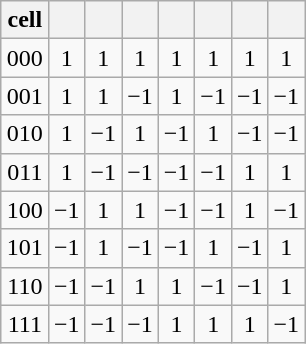<table class="wikitable defaultright col1center col2center col3center sortable" style="text-align: center; margin: auto; margin-top: 5px">
<tr>
<th>cell</th>
<th></th>
<th></th>
<th></th>
<th></th>
<th></th>
<th></th>
<th></th>
</tr>
<tr>
<td>000</td>
<td>1</td>
<td>1</td>
<td>1</td>
<td>1</td>
<td>1</td>
<td>1</td>
<td>1</td>
</tr>
<tr>
<td>001</td>
<td>1</td>
<td>1</td>
<td>−1</td>
<td>1</td>
<td>−1</td>
<td>−1</td>
<td>−1</td>
</tr>
<tr>
<td>010</td>
<td>1</td>
<td>−1</td>
<td>1</td>
<td>−1</td>
<td>1</td>
<td>−1</td>
<td>−1</td>
</tr>
<tr>
<td>011</td>
<td>1</td>
<td>−1</td>
<td>−1</td>
<td>−1</td>
<td>−1</td>
<td>1</td>
<td>1</td>
</tr>
<tr>
<td>100</td>
<td>−1</td>
<td>1</td>
<td>1</td>
<td>−1</td>
<td>−1</td>
<td>1</td>
<td>−1</td>
</tr>
<tr>
<td>101</td>
<td>−1</td>
<td>1</td>
<td>−1</td>
<td>−1</td>
<td>1</td>
<td>−1</td>
<td>1</td>
</tr>
<tr>
<td>110</td>
<td>−1</td>
<td>−1</td>
<td>1</td>
<td>1</td>
<td>−1</td>
<td>−1</td>
<td>1</td>
</tr>
<tr>
<td>111</td>
<td>−1</td>
<td>−1</td>
<td>−1</td>
<td>1</td>
<td>1</td>
<td>1</td>
<td>−1</td>
</tr>
</table>
